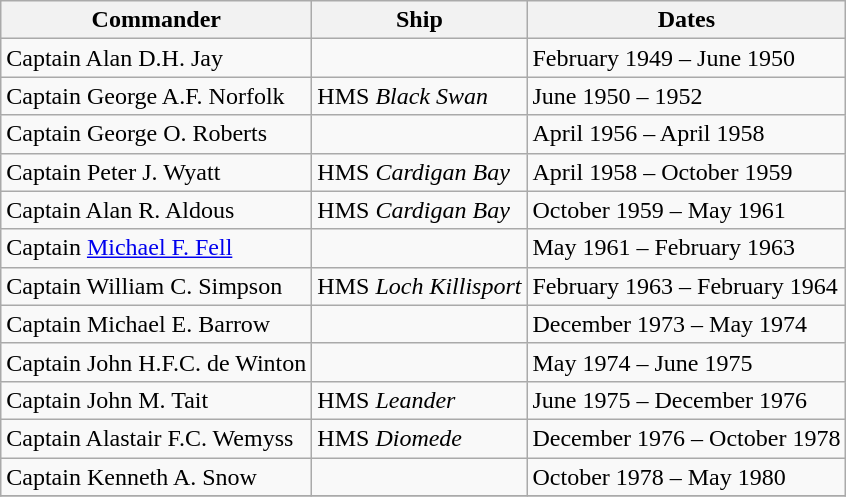<table class="wikitable">
<tr>
<th>Commander</th>
<th>Ship</th>
<th>Dates</th>
</tr>
<tr>
<td>Captain Alan D.H. Jay</td>
<td></td>
<td>February 1949 – June 1950</td>
</tr>
<tr>
<td>Captain George A.F. Norfolk</td>
<td>HMS <em>Black Swan</em></td>
<td>June 1950 – 1952</td>
</tr>
<tr>
<td>Captain George O. Roberts</td>
<td></td>
<td>April 1956 – April 1958</td>
</tr>
<tr>
<td>Captain Peter J. Wyatt</td>
<td>HMS <em>Cardigan Bay</em></td>
<td>April 1958 – October 1959</td>
</tr>
<tr>
<td>Captain Alan R. Aldous</td>
<td>HMS <em>Cardigan Bay</em></td>
<td>October 1959 – May 1961</td>
</tr>
<tr>
<td>Captain <a href='#'>Michael F. Fell</a></td>
<td></td>
<td>May 1961 – February 1963</td>
</tr>
<tr>
<td>Captain William C. Simpson</td>
<td>HMS <em>Loch Killisport</em></td>
<td>February 1963 – February 1964</td>
</tr>
<tr>
<td>Captain Michael E. Barrow</td>
<td></td>
<td>December 1973 – May 1974</td>
</tr>
<tr>
<td>Captain John H.F.C. de Winton</td>
<td></td>
<td>May 1974 – June 1975</td>
</tr>
<tr>
<td>Captain John M. Tait</td>
<td>HMS <em>Leander</em></td>
<td>June 1975 – December 1976</td>
</tr>
<tr>
<td>Captain Alastair F.C. Wemyss</td>
<td>HMS <em>Diomede</em></td>
<td>December 1976 – October 1978</td>
</tr>
<tr>
<td>Captain Kenneth A. Snow</td>
<td></td>
<td>October 1978 – May 1980</td>
</tr>
<tr>
</tr>
</table>
